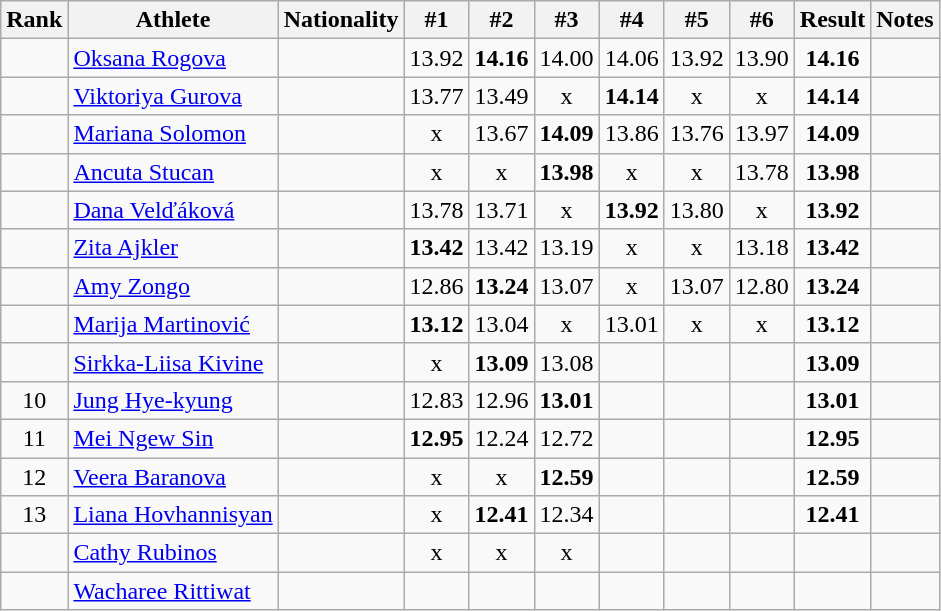<table class="wikitable sortable" style="text-align:center">
<tr>
<th>Rank</th>
<th>Athlete</th>
<th>Nationality</th>
<th>#1</th>
<th>#2</th>
<th>#3</th>
<th>#4</th>
<th>#5</th>
<th>#6</th>
<th>Result</th>
<th>Notes</th>
</tr>
<tr>
<td></td>
<td align=left><a href='#'>Oksana Rogova</a></td>
<td align=left></td>
<td>13.92</td>
<td><strong>14.16</strong></td>
<td>14.00</td>
<td>14.06</td>
<td>13.92</td>
<td>13.90</td>
<td><strong>14.16</strong></td>
<td></td>
</tr>
<tr>
<td></td>
<td align=left><a href='#'>Viktoriya Gurova</a></td>
<td align=left></td>
<td>13.77</td>
<td>13.49</td>
<td>x</td>
<td><strong>14.14</strong></td>
<td>x</td>
<td>x</td>
<td><strong>14.14</strong></td>
<td></td>
</tr>
<tr>
<td></td>
<td align=left><a href='#'>Mariana Solomon</a></td>
<td align=left></td>
<td>x</td>
<td>13.67</td>
<td><strong>14.09</strong></td>
<td>13.86</td>
<td>13.76</td>
<td>13.97</td>
<td><strong>14.09</strong></td>
<td></td>
</tr>
<tr>
<td></td>
<td align=left><a href='#'>Ancuta Stucan</a></td>
<td align=left></td>
<td>x</td>
<td>x</td>
<td><strong>13.98</strong></td>
<td>x</td>
<td>x</td>
<td>13.78</td>
<td><strong>13.98</strong></td>
<td></td>
</tr>
<tr>
<td></td>
<td align=left><a href='#'>Dana Velďáková</a></td>
<td align=left></td>
<td>13.78</td>
<td>13.71</td>
<td>x</td>
<td><strong>13.92</strong></td>
<td>13.80</td>
<td>x</td>
<td><strong>13.92</strong></td>
<td></td>
</tr>
<tr>
<td></td>
<td align=left><a href='#'>Zita Ajkler</a></td>
<td align=left></td>
<td><strong>13.42</strong></td>
<td>13.42</td>
<td>13.19</td>
<td>x</td>
<td>x</td>
<td>13.18</td>
<td><strong>13.42</strong></td>
<td></td>
</tr>
<tr>
<td></td>
<td align=left><a href='#'>Amy Zongo</a></td>
<td align=left></td>
<td>12.86</td>
<td><strong>13.24</strong></td>
<td>13.07</td>
<td>x</td>
<td>13.07</td>
<td>12.80</td>
<td><strong>13.24</strong></td>
<td></td>
</tr>
<tr>
<td></td>
<td align=left><a href='#'>Marija Martinović</a></td>
<td align=left></td>
<td><strong>13.12</strong></td>
<td>13.04</td>
<td>x</td>
<td>13.01</td>
<td>x</td>
<td>x</td>
<td><strong>13.12</strong></td>
<td></td>
</tr>
<tr>
<td></td>
<td align=left><a href='#'>Sirkka-Liisa Kivine</a></td>
<td align=left></td>
<td>x</td>
<td><strong>13.09</strong></td>
<td>13.08</td>
<td></td>
<td></td>
<td></td>
<td><strong>13.09</strong></td>
<td></td>
</tr>
<tr>
<td>10</td>
<td align=left><a href='#'>Jung Hye-kyung</a></td>
<td align=left></td>
<td>12.83</td>
<td>12.96</td>
<td><strong>13.01</strong></td>
<td></td>
<td></td>
<td></td>
<td><strong>13.01</strong></td>
<td></td>
</tr>
<tr>
<td>11</td>
<td align=left><a href='#'>Mei Ngew Sin</a></td>
<td align=left></td>
<td><strong>12.95</strong></td>
<td>12.24</td>
<td>12.72</td>
<td></td>
<td></td>
<td></td>
<td><strong>12.95</strong></td>
<td></td>
</tr>
<tr>
<td>12</td>
<td align=left><a href='#'>Veera Baranova</a></td>
<td align=left></td>
<td>x</td>
<td>x</td>
<td><strong>12.59</strong></td>
<td></td>
<td></td>
<td></td>
<td><strong>12.59</strong></td>
<td></td>
</tr>
<tr>
<td>13</td>
<td align=left><a href='#'>Liana Hovhannisyan</a></td>
<td align=left></td>
<td>x</td>
<td><strong>12.41</strong></td>
<td>12.34</td>
<td></td>
<td></td>
<td></td>
<td><strong>12.41</strong></td>
<td></td>
</tr>
<tr>
<td></td>
<td align=left><a href='#'>Cathy Rubinos</a></td>
<td align=left></td>
<td>x</td>
<td>x</td>
<td>x</td>
<td></td>
<td></td>
<td></td>
<td><strong></strong></td>
<td></td>
</tr>
<tr>
<td></td>
<td align=left><a href='#'>Wacharee Rittiwat</a></td>
<td align=left></td>
<td></td>
<td></td>
<td></td>
<td></td>
<td></td>
<td></td>
<td><strong></strong></td>
<td></td>
</tr>
</table>
